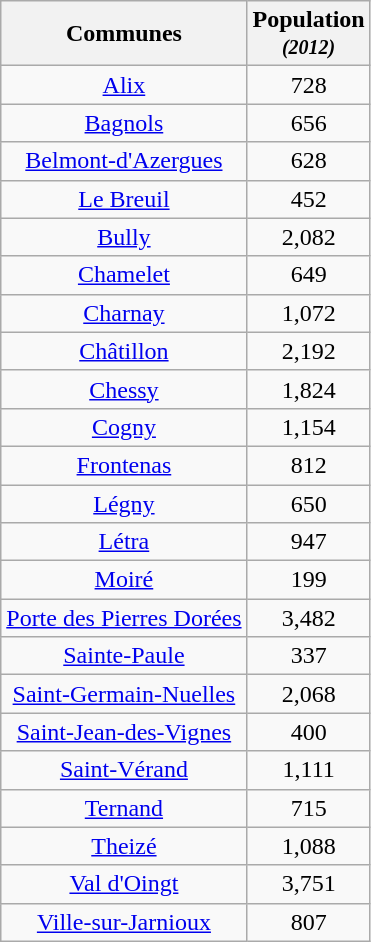<table class="wikitable centre" style="text-align:center;">
<tr>
<th socpe="col">Communes</th>
<th scope="col">Population<br><small><em>(2012)</em></small></th>
</tr>
<tr>
<td><a href='#'>Alix</a></td>
<td>728</td>
</tr>
<tr>
<td><a href='#'>Bagnols</a></td>
<td>656</td>
</tr>
<tr>
<td><a href='#'>Belmont-d'Azergues</a></td>
<td>628</td>
</tr>
<tr>
<td><a href='#'>Le Breuil</a></td>
<td>452</td>
</tr>
<tr>
<td><a href='#'>Bully</a></td>
<td>2,082</td>
</tr>
<tr>
<td><a href='#'>Chamelet</a></td>
<td>649</td>
</tr>
<tr>
<td><a href='#'>Charnay</a></td>
<td>1,072</td>
</tr>
<tr>
<td><a href='#'>Châtillon</a></td>
<td>2,192</td>
</tr>
<tr>
<td><a href='#'>Chessy</a></td>
<td>1,824</td>
</tr>
<tr>
<td><a href='#'>Cogny</a></td>
<td>1,154</td>
</tr>
<tr>
<td><a href='#'>Frontenas</a></td>
<td>812</td>
</tr>
<tr>
<td><a href='#'>Légny</a></td>
<td>650</td>
</tr>
<tr>
<td><a href='#'>Létra</a></td>
<td>947</td>
</tr>
<tr>
<td><a href='#'>Moiré</a></td>
<td>199</td>
</tr>
<tr>
<td><a href='#'>Porte des Pierres Dorées</a></td>
<td>3,482</td>
</tr>
<tr>
<td><a href='#'>Sainte-Paule</a></td>
<td>337</td>
</tr>
<tr>
<td><a href='#'>Saint-Germain-Nuelles</a></td>
<td>2,068</td>
</tr>
<tr>
<td><a href='#'>Saint-Jean-des-Vignes</a></td>
<td>400</td>
</tr>
<tr>
<td><a href='#'>Saint-Vérand</a></td>
<td>1,111</td>
</tr>
<tr>
<td><a href='#'>Ternand</a></td>
<td>715</td>
</tr>
<tr>
<td><a href='#'>Theizé</a></td>
<td>1,088</td>
</tr>
<tr>
<td><a href='#'>Val d'Oingt</a></td>
<td>3,751</td>
</tr>
<tr>
<td><a href='#'>Ville-sur-Jarnioux</a></td>
<td>807</td>
</tr>
</table>
